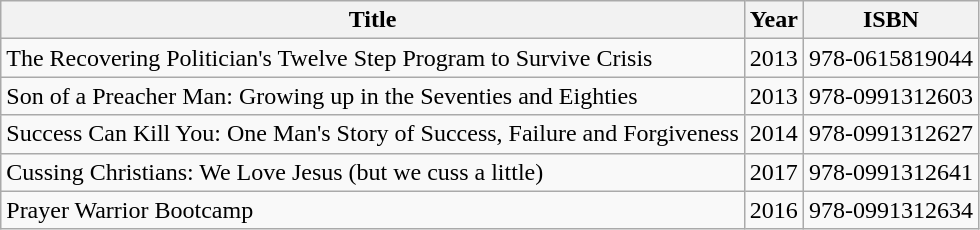<table class="wikitable sortable">
<tr>
<th>Title</th>
<th>Year</th>
<th>ISBN</th>
</tr>
<tr>
<td>The Recovering Politician's Twelve Step Program to Survive Crisis</td>
<td>2013</td>
<td>978-0615819044</td>
</tr>
<tr>
<td>Son of a Preacher Man: Growing up in the Seventies and Eighties</td>
<td>2013</td>
<td>978-0991312603</td>
</tr>
<tr>
<td>Success Can Kill You: One Man's Story of Success, Failure and Forgiveness</td>
<td>2014</td>
<td>978-0991312627</td>
</tr>
<tr>
<td>Cussing Christians: We Love Jesus (but we cuss a little)</td>
<td>2017</td>
<td>978-0991312641</td>
</tr>
<tr>
<td>Prayer Warrior Bootcamp</td>
<td>2016</td>
<td>978-0991312634</td>
</tr>
</table>
